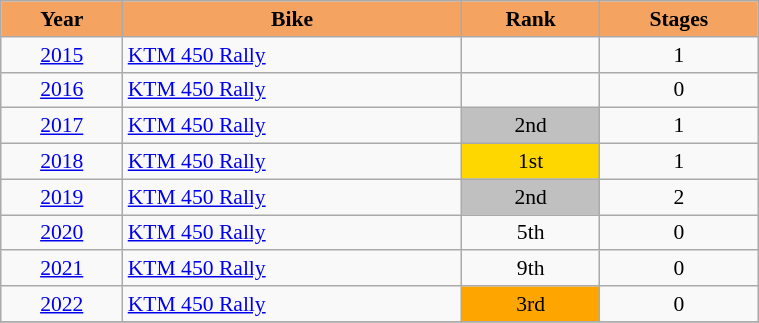<table class="wikitable" width=40% style="font-size:90%; text-align:center;">
<tr>
<th style="background:sandybrown">Year</th>
<th style="background:sandybrown">Bike</th>
<th style="background:sandybrown">Rank</th>
<th style="background:sandybrown">Stages</th>
</tr>
<tr>
<td><a href='#'>2015</a></td>
<td align=left><a href='#'>KTM 450 Rally</a></td>
<td></td>
<td>1</td>
</tr>
<tr>
<td><a href='#'>2016</a></td>
<td align=left><a href='#'>KTM 450 Rally</a></td>
<td></td>
<td>0</td>
</tr>
<tr>
<td><a href='#'>2017</a></td>
<td align=left><a href='#'>KTM 450 Rally</a></td>
<td bgcolor=silver>2nd</td>
<td>1</td>
</tr>
<tr>
<td><a href='#'>2018</a></td>
<td align=left><a href='#'>KTM 450 Rally</a></td>
<td bgcolor=gold>1st</td>
<td>1</td>
</tr>
<tr>
<td><a href='#'>2019</a></td>
<td align=left><a href='#'>KTM 450 Rally</a></td>
<td bgcolor=silver>2nd</td>
<td>2</td>
</tr>
<tr>
<td><a href='#'>2020</a></td>
<td align=left><a href='#'>KTM 450 Rally</a></td>
<td>5th</td>
<td>0</td>
</tr>
<tr>
<td><a href='#'>2021</a></td>
<td align=left><a href='#'>KTM 450 Rally</a></td>
<td>9th</td>
<td>0</td>
</tr>
<tr>
<td><a href='#'>2022</a></td>
<td align=left><a href='#'>KTM 450 Rally</a></td>
<td bgcolor=orange>3rd</td>
<td>0</td>
</tr>
<tr>
</tr>
</table>
